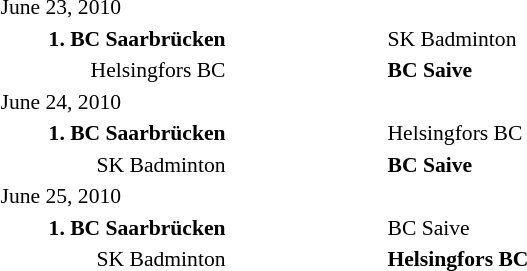<table style="font-size:90%">
<tr>
<td colspan=3>June 23, 2010</td>
</tr>
<tr>
<td width=150 align=right><strong>1. BC Saarbrücken </strong></td>
<td width=100 align=center></td>
<td width=150> SK Badminton</td>
</tr>
<tr>
<td width=150 align=right>Helsingfors BC </td>
<td width=100 align=center></td>
<td width=150><strong> BC Saive</strong></td>
</tr>
<tr>
<td colspan=3>June 24, 2010</td>
</tr>
<tr>
<td width=150 align=right><strong>1. BC Saarbrücken </strong></td>
<td width=100 align=center></td>
<td width=150> Helsingfors BC</td>
</tr>
<tr>
<td width=150 align=right>SK Badminton </td>
<td width=100 align=center></td>
<td width=150><strong> BC Saive</strong></td>
</tr>
<tr>
<td colspan=3>June 25, 2010</td>
</tr>
<tr>
<td width=150 align=right><strong>1. BC Saarbrücken </strong></td>
<td width=100 align=center></td>
<td width=150> BC Saive</td>
</tr>
<tr>
<td width=150 align=right>SK Badminton </td>
<td width=100 align=center></td>
<td width=150><strong> Helsingfors BC</strong></td>
</tr>
</table>
